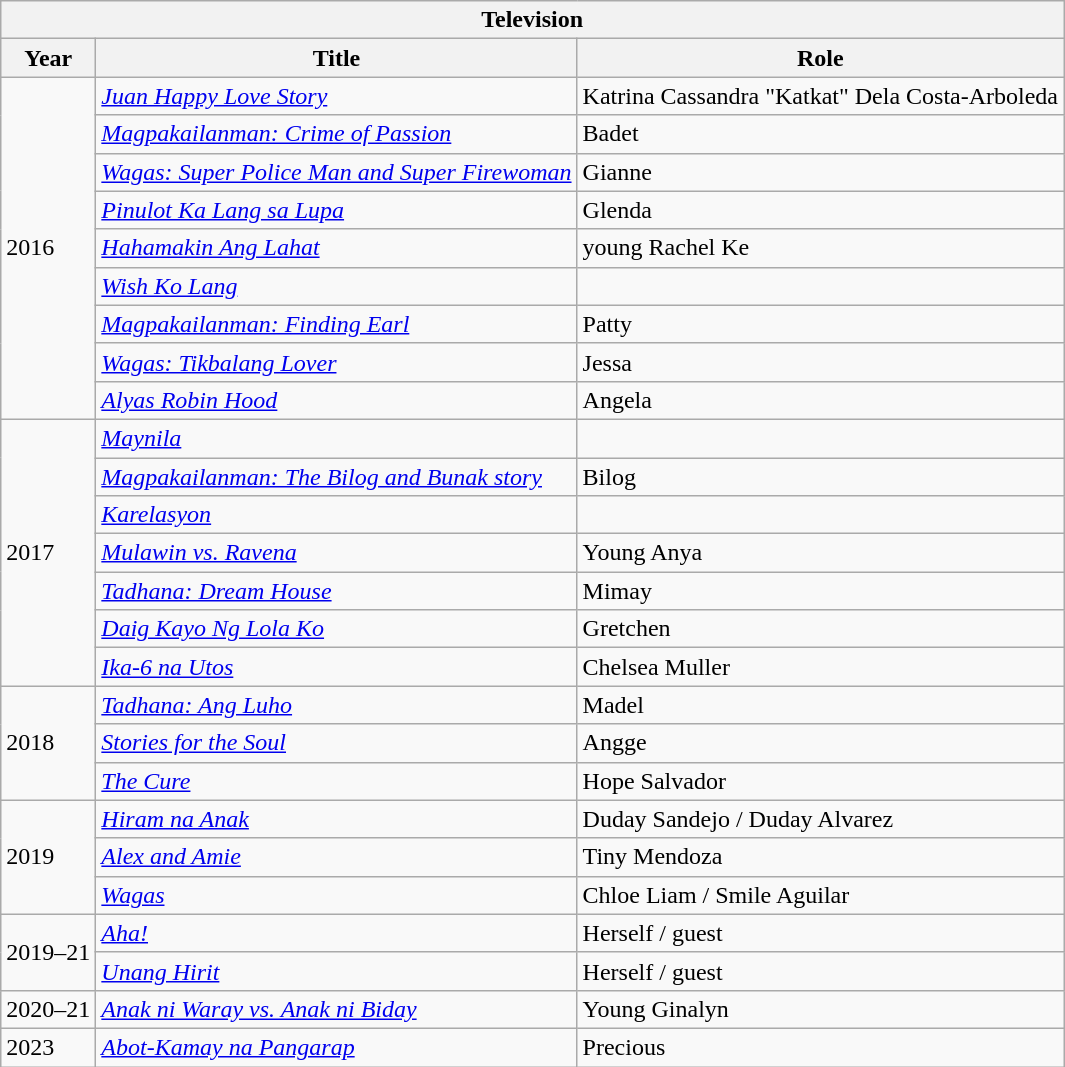<table class="wikitable">
<tr>
<th colspan="3">Television</th>
</tr>
<tr>
<th>Year</th>
<th>Title</th>
<th>Role</th>
</tr>
<tr>
<td rowspan="9">2016</td>
<td><em><a href='#'>Juan Happy Love Story</a></em></td>
<td>Katrina Cassandra "Katkat" Dela Costa-Arboleda</td>
</tr>
<tr>
<td><em><a href='#'> Magpakailanman: Crime of Passion</a></em></td>
<td>Badet</td>
</tr>
<tr>
<td><em><a href='#'> Wagas: Super Police Man and Super Firewoman</a></em></td>
<td>Gianne</td>
</tr>
<tr>
<td><em><a href='#'>Pinulot Ka Lang sa Lupa</a></em></td>
<td>Glenda</td>
</tr>
<tr>
<td><em><a href='#'>Hahamakin Ang Lahat</a></em></td>
<td>young Rachel Ke</td>
</tr>
<tr>
<td><em><a href='#'>Wish Ko Lang</a></em></td>
<td></td>
</tr>
<tr>
<td><em><a href='#'> Magpakailanman: Finding Earl</a></em></td>
<td>Patty</td>
</tr>
<tr>
<td><em><a href='#'> Wagas: Tikbalang Lover</a></em></td>
<td>Jessa</td>
</tr>
<tr>
<td><em><a href='#'>Alyas Robin Hood</a></em></td>
<td>Angela</td>
</tr>
<tr>
<td rowspan="7">2017</td>
<td><em><a href='#'> Maynila</a></em></td>
<td></td>
</tr>
<tr>
<td><em><a href='#'> Magpakailanman: The Bilog and Bunak story</a></em></td>
<td>Bilog</td>
</tr>
<tr>
<td><em><a href='#'>Karelasyon</a></em></td>
<td></td>
</tr>
<tr>
<td><em><a href='#'>Mulawin vs. Ravena</a></em></td>
<td>Young Anya</td>
</tr>
<tr>
<td><em><a href='#'> Tadhana: Dream House</a></em></td>
<td>Mimay</td>
</tr>
<tr>
<td><em><a href='#'>Daig Kayo Ng Lola Ko</a></em></td>
<td>Gretchen</td>
</tr>
<tr>
<td><em><a href='#'>Ika-6 na Utos</a></em></td>
<td>Chelsea Muller</td>
</tr>
<tr>
<td rowspan="3">2018</td>
<td><em><a href='#'> Tadhana: Ang Luho</a></em></td>
<td>Madel</td>
</tr>
<tr>
<td><em><a href='#'>Stories for the Soul</a></em></td>
<td>Angge</td>
</tr>
<tr>
<td><em><a href='#'> The Cure</a></em></td>
<td>Hope Salvador</td>
</tr>
<tr>
<td rowspan="3">2019</td>
<td><em><a href='#'>Hiram na Anak</a></em></td>
<td>Duday Sandejo / Duday Alvarez</td>
</tr>
<tr>
<td><em><a href='#'>Alex and Amie</a></em></td>
<td>Tiny Mendoza</td>
</tr>
<tr>
<td><em><a href='#'>Wagas</a></em></td>
<td>Chloe Liam / Smile Aguilar</td>
</tr>
<tr>
<td rowspan="2">2019–21</td>
<td><a href='#'><em>Aha!</em></a></td>
<td>Herself / guest</td>
</tr>
<tr>
<td><em><a href='#'>Unang Hirit</a></em></td>
<td>Herself / guest</td>
</tr>
<tr>
<td>2020–21</td>
<td><em><a href='#'>Anak ni Waray vs. Anak ni Biday</a></em></td>
<td>Young Ginalyn</td>
</tr>
<tr>
<td>2023</td>
<td><em><a href='#'>Abot-Kamay na Pangarap</a></em></td>
<td>Precious</td>
</tr>
</table>
